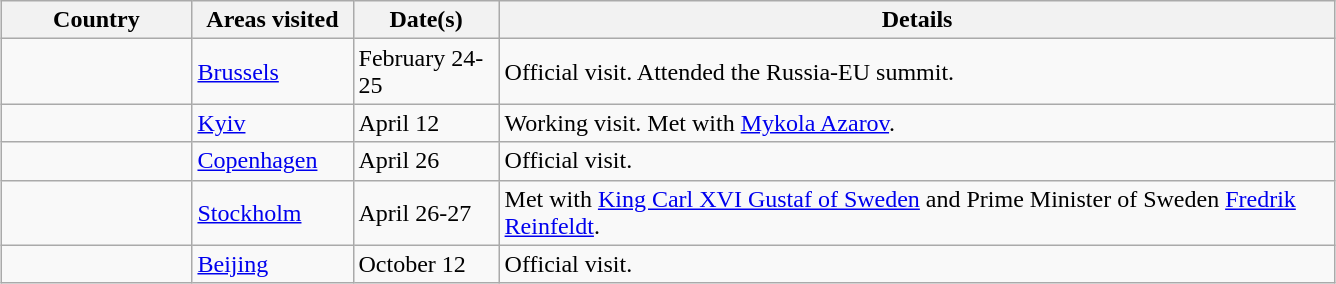<table class="wikitable sortable outercollapse" style="margin: 1em auto 1em auto">
<tr>
<th width="120">Country</th>
<th width="100">Areas visited</th>
<th width="90">Date(s)</th>
<th class="unsortable" style="width:550px;">Details</th>
</tr>
<tr>
<td></td>
<td><a href='#'>Brussels</a></td>
<td>February 24-25</td>
<td>Official visit. Attended the Russia-EU summit.</td>
</tr>
<tr>
<td></td>
<td><a href='#'>Kyiv</a></td>
<td>April 12</td>
<td>Working visit. Met with <a href='#'>Mykola Azarov</a>.</td>
</tr>
<tr>
<td></td>
<td><a href='#'>Copenhagen</a></td>
<td>April 26</td>
<td>Official visit.</td>
</tr>
<tr>
<td></td>
<td><a href='#'>Stockholm</a></td>
<td>April 26-27</td>
<td>Met with <a href='#'>King Carl XVI Gustaf of Sweden</a> and Prime Minister of Sweden <a href='#'>Fredrik Reinfeldt</a>.</td>
</tr>
<tr>
<td></td>
<td><a href='#'>Beijing</a></td>
<td>October 12</td>
<td>Official visit.</td>
</tr>
</table>
